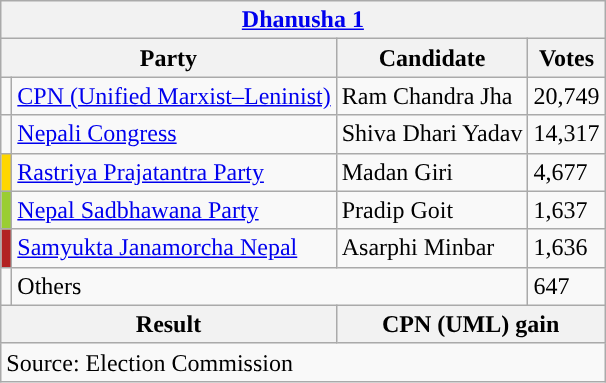<table class="wikitable">
<tr>
<th colspan="4"><a href='#'>Dhanusha 1</a></th>
</tr>
<tr>
<th colspan="2">Party</th>
<th>Candidate</th>
<th>Votes</th>
</tr>
<tr>
<td style="background-color:"></td>
<td><a href='#'>CPN (Unified Marxist–Leninist)</a></td>
<td>Ram Chandra Jha</td>
<td>20,749</td>
</tr>
<tr>
<td style="background-color:"></td>
<td><a href='#'>Nepali Congress</a></td>
<td>Shiva Dhari Yadav</td>
<td>14,317</td>
</tr>
<tr>
<td style="background-color:gold"></td>
<td><a href='#'>Rastriya Prajatantra Party</a></td>
<td>Madan Giri</td>
<td>4,677</td>
</tr>
<tr>
<td style="background-color:yellowgreen"></td>
<td><a href='#'>Nepal Sadbhawana Party</a></td>
<td>Pradip Goit</td>
<td>1,637</td>
</tr>
<tr>
<td style="background-color:firebrick"></td>
<td><a href='#'>Samyukta Janamorcha Nepal</a></td>
<td>Asarphi Minbar</td>
<td>1,636</td>
</tr>
<tr>
<td></td>
<td colspan="2">Others</td>
<td>647</td>
</tr>
<tr>
<th colspan="2">Result</th>
<th colspan="2">CPN (UML) gain</th>
</tr>
<tr>
<td colspan="4">Source: Election Commission</td>
</tr>
</table>
